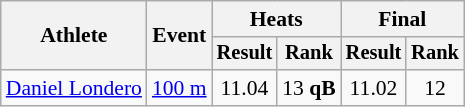<table class="wikitable" style="font-size:90%">
<tr>
<th rowspan=2>Athlete</th>
<th rowspan=2>Event</th>
<th colspan=2>Heats</th>
<th colspan=2>Final</th>
</tr>
<tr style="font-size:95%">
<th>Result</th>
<th>Rank</th>
<th>Result</th>
<th>Rank</th>
</tr>
<tr align=center>
<td align=left><a href='#'>Daniel Londero</a></td>
<td align=left><a href='#'>100 m</a></td>
<td>11.04</td>
<td>13 <strong>qB</strong></td>
<td>11.02</td>
<td>12</td>
</tr>
</table>
